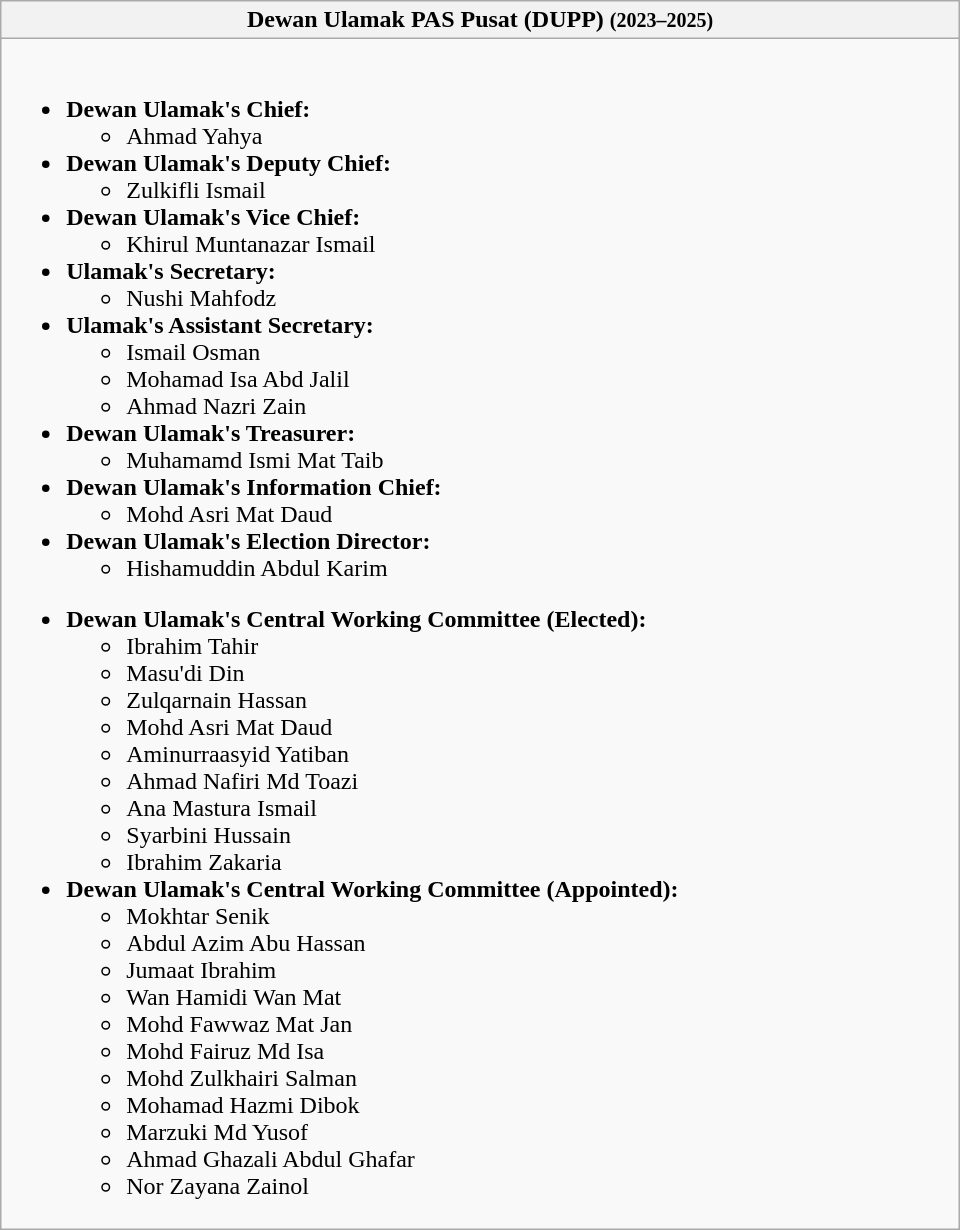<table class="wikitable" style="width:40em;margin-top:0">
<tr>
<th colspan=4>Dewan Ulamak PAS Pusat (DUPP) <small>(2023–2025)</small></th>
</tr>
<tr>
<td><br>
<ul><li><strong>Dewan Ulamak's Chief:</strong><ul><li>Ahmad Yahya</li></ul></li><li><strong>Dewan Ulamak's Deputy Chief:</strong><ul><li>Zulkifli Ismail</li></ul></li><li><strong>Dewan Ulamak's Vice Chief:</strong><ul><li>Khirul Muntanazar Ismail</li></ul></li><li><strong>Ulamak's Secretary:</strong><ul><li>Nushi Mahfodz</li></ul></li><li><strong>Ulamak's Assistant Secretary:</strong><ul><li>Ismail Osman</li><li>Mohamad Isa Abd Jalil</li><li>Ahmad Nazri Zain</li></ul></li><li><strong>Dewan Ulamak's Treasurer:</strong><ul><li>Muhamamd Ismi Mat Taib</li></ul></li><li><strong>Dewan Ulamak's Information Chief:</strong><ul><li>Mohd Asri Mat Daud</li></ul></li><li><strong>Dewan Ulamak's Election Director:</strong><ul><li>Hishamuddin Abdul Karim</li></ul></li></ul><ul><li><strong>Dewan Ulamak's Central Working Committee (Elected):</strong><ul><li>Ibrahim Tahir</li><li>Masu'di Din</li><li>Zulqarnain Hassan</li><li>Mohd Asri Mat Daud</li><li>Aminurraasyid Yatiban</li><li>Ahmad Nafiri Md Toazi</li><li>Ana Mastura Ismail</li><li>Syarbini Hussain</li><li>Ibrahim Zakaria</li></ul></li><li><strong>Dewan Ulamak's Central Working Committee (Appointed):</strong><ul><li>Mokhtar Senik</li><li>Abdul Azim Abu Hassan</li><li>Jumaat Ibrahim</li><li>Wan Hamidi Wan Mat</li><li>Mohd Fawwaz Mat Jan</li><li>Mohd Fairuz Md Isa</li><li>Mohd Zulkhairi Salman</li><li>Mohamad Hazmi Dibok</li><li>Marzuki Md Yusof</li><li>Ahmad Ghazali Abdul Ghafar</li><li>Nor Zayana Zainol</li></ul></li></ul></td>
</tr>
</table>
